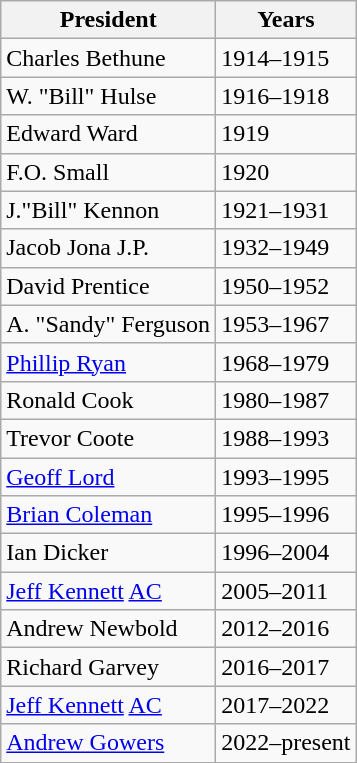<table class="wikitable">
<tr>
<th>President</th>
<th>Years</th>
</tr>
<tr>
<td>Charles Bethune</td>
<td>1914–1915</td>
</tr>
<tr>
<td>W. "Bill" Hulse</td>
<td>1916–1918</td>
</tr>
<tr>
<td>Edward Ward</td>
<td>1919</td>
</tr>
<tr>
<td>F.O. Small</td>
<td>1920</td>
</tr>
<tr>
<td>J."Bill" Kennon</td>
<td>1921–1931</td>
</tr>
<tr>
<td>Jacob Jona J.P.</td>
<td>1932–1949</td>
</tr>
<tr>
<td>David Prentice</td>
<td>1950–1952</td>
</tr>
<tr>
<td>A. "Sandy" Ferguson</td>
<td>1953–1967</td>
</tr>
<tr>
<td><a href='#'>Phillip Ryan</a></td>
<td>1968–1979</td>
</tr>
<tr>
<td>Ronald Cook</td>
<td>1980–1987</td>
</tr>
<tr>
<td>Trevor Coote</td>
<td>1988–1993</td>
</tr>
<tr>
<td><a href='#'>Geoff Lord</a></td>
<td>1993–1995</td>
</tr>
<tr>
<td><a href='#'>Brian Coleman</a></td>
<td>1995–1996</td>
</tr>
<tr>
<td>Ian Dicker</td>
<td>1996–2004</td>
</tr>
<tr>
<td><a href='#'>Jeff Kennett</a> <a href='#'>AC</a></td>
<td>2005–2011</td>
</tr>
<tr>
<td>Andrew Newbold</td>
<td>2012–2016</td>
</tr>
<tr>
<td>Richard Garvey</td>
<td>2016–2017</td>
</tr>
<tr>
<td><a href='#'>Jeff Kennett</a> <a href='#'>AC</a></td>
<td>2017–2022</td>
</tr>
<tr>
<td><a href='#'>Andrew Gowers</a></td>
<td>2022–present</td>
</tr>
</table>
